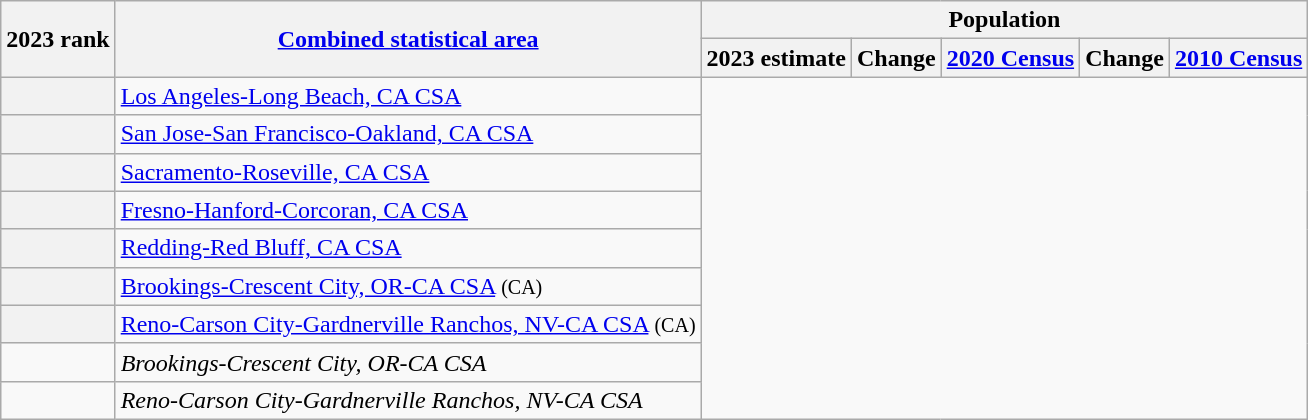<table class="wikitable sortable">
<tr>
<th scope=col rowspan=2>2023 rank</th>
<th scope=col rowspan=2><a href='#'>Combined statistical area</a></th>
<th colspan=5>Population</th>
</tr>
<tr>
<th scope=col>2023 estimate</th>
<th scope=col>Change</th>
<th scope=col><a href='#'>2020 Census</a></th>
<th scope=col>Change</th>
<th scope=col><a href='#'>2010 Census</a></th>
</tr>
<tr>
<th scope=row></th>
<td><a href='#'>Los Angeles-Long Beach, CA CSA</a><br></td>
</tr>
<tr>
<th scope=row></th>
<td><a href='#'>San Jose-San Francisco-Oakland, CA CSA</a><br></td>
</tr>
<tr>
<th scope=row></th>
<td><a href='#'>Sacramento-Roseville, CA CSA</a><br></td>
</tr>
<tr>
<th scope=row></th>
<td><a href='#'>Fresno-Hanford-Corcoran, CA CSA</a><br></td>
</tr>
<tr>
<th scope=row></th>
<td><a href='#'>Redding-Red Bluff, CA CSA</a><br></td>
</tr>
<tr>
<th scope=row></th>
<td><a href='#'>Brookings-Crescent City, OR-CA CSA</a> <small>(CA)</small><br></td>
</tr>
<tr>
<th scope=row></th>
<td><a href='#'>Reno-Carson City-Gardnerville Ranchos, NV-CA CSA</a> <small>(CA)</small><br></td>
</tr>
<tr>
<td></td>
<td><em><span>Brookings-Crescent City, OR-CA CSA</span></em><br></td>
</tr>
<tr>
<td></td>
<td><em><span>Reno-Carson City-Gardnerville Ranchos, NV-CA CSA</span></em><br></td>
</tr>
</table>
